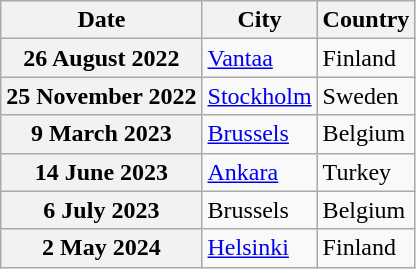<table class="wikitable plainrowheaders">
<tr>
<th scope="col">Date</th>
<th scope="col">City</th>
<th scope="col">Country</th>
</tr>
<tr>
<th scope="row">26 August 2022</th>
<td><a href='#'>Vantaa</a></td>
<td>Finland</td>
</tr>
<tr>
<th scope="row">25 November 2022</th>
<td><a href='#'>Stockholm</a></td>
<td>Sweden</td>
</tr>
<tr>
<th scope="row">9 March 2023</th>
<td><a href='#'>Brussels</a></td>
<td>Belgium</td>
</tr>
<tr>
<th scope="row">14 June 2023</th>
<td><a href='#'>Ankara</a></td>
<td>Turkey</td>
</tr>
<tr>
<th scope="row">6 July 2023</th>
<td>Brussels</td>
<td>Belgium</td>
</tr>
<tr>
<th scope="row">2 May 2024</th>
<td><a href='#'>Helsinki</a></td>
<td>Finland</td>
</tr>
</table>
